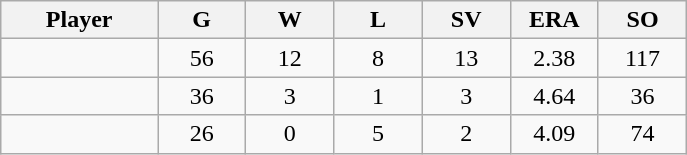<table class="wikitable sortable">
<tr>
<th bgcolor="#DDDDFF" width="16%">Player</th>
<th bgcolor="#DDDDFF" width="9%">G</th>
<th bgcolor="#DDDDFF" width="9%">W</th>
<th bgcolor="#DDDDFF" width="9%">L</th>
<th bgcolor="#DDDDFF" width="9%">SV</th>
<th bgcolor="#DDDDFF" width="9%">ERA</th>
<th bgcolor="#DDDDFF" width="9%">SO</th>
</tr>
<tr align="center">
<td></td>
<td>56</td>
<td>12</td>
<td>8</td>
<td>13</td>
<td>2.38</td>
<td>117</td>
</tr>
<tr align="center">
<td></td>
<td>36</td>
<td>3</td>
<td>1</td>
<td>3</td>
<td>4.64</td>
<td>36</td>
</tr>
<tr align="center">
<td></td>
<td>26</td>
<td>0</td>
<td>5</td>
<td>2</td>
<td>4.09</td>
<td>74</td>
</tr>
</table>
